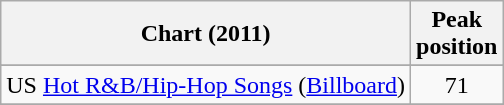<table class="wikitable">
<tr>
<th>Chart (2011)</th>
<th>Peak<br>position</th>
</tr>
<tr>
</tr>
<tr>
<td>US <a href='#'>Hot R&B/Hip-Hop Songs</a> (<a href='#'>Billboard</a>)</td>
<td style="text-align:center;">71</td>
</tr>
<tr>
</tr>
</table>
